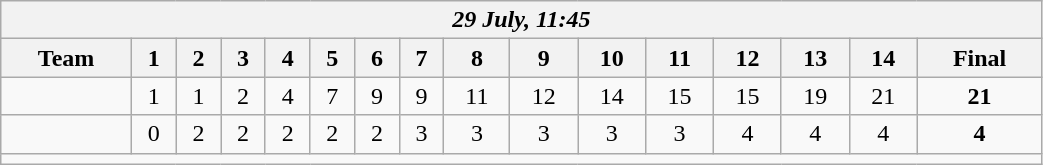<table class=wikitable style="text-align:center; width: 55%">
<tr>
<th colspan=17><em>29 July, 11:45</em></th>
</tr>
<tr>
<th>Team</th>
<th>1</th>
<th>2</th>
<th>3</th>
<th>4</th>
<th>5</th>
<th>6</th>
<th>7</th>
<th>8</th>
<th>9</th>
<th>10</th>
<th>11</th>
<th>12</th>
<th>13</th>
<th>14</th>
<th>Final</th>
</tr>
<tr>
<td align=left><strong></strong></td>
<td>1</td>
<td>1</td>
<td>2</td>
<td>4</td>
<td>7</td>
<td>9</td>
<td>9</td>
<td>11</td>
<td>12</td>
<td>14</td>
<td>15</td>
<td>15</td>
<td>19</td>
<td>21</td>
<td><strong>21</strong></td>
</tr>
<tr>
<td align=left></td>
<td>0</td>
<td>2</td>
<td>2</td>
<td>2</td>
<td>2</td>
<td>2</td>
<td>3</td>
<td>3</td>
<td>3</td>
<td>3</td>
<td>3</td>
<td>4</td>
<td>4</td>
<td>4</td>
<td><strong>4</strong></td>
</tr>
<tr>
<td colspan=17></td>
</tr>
</table>
